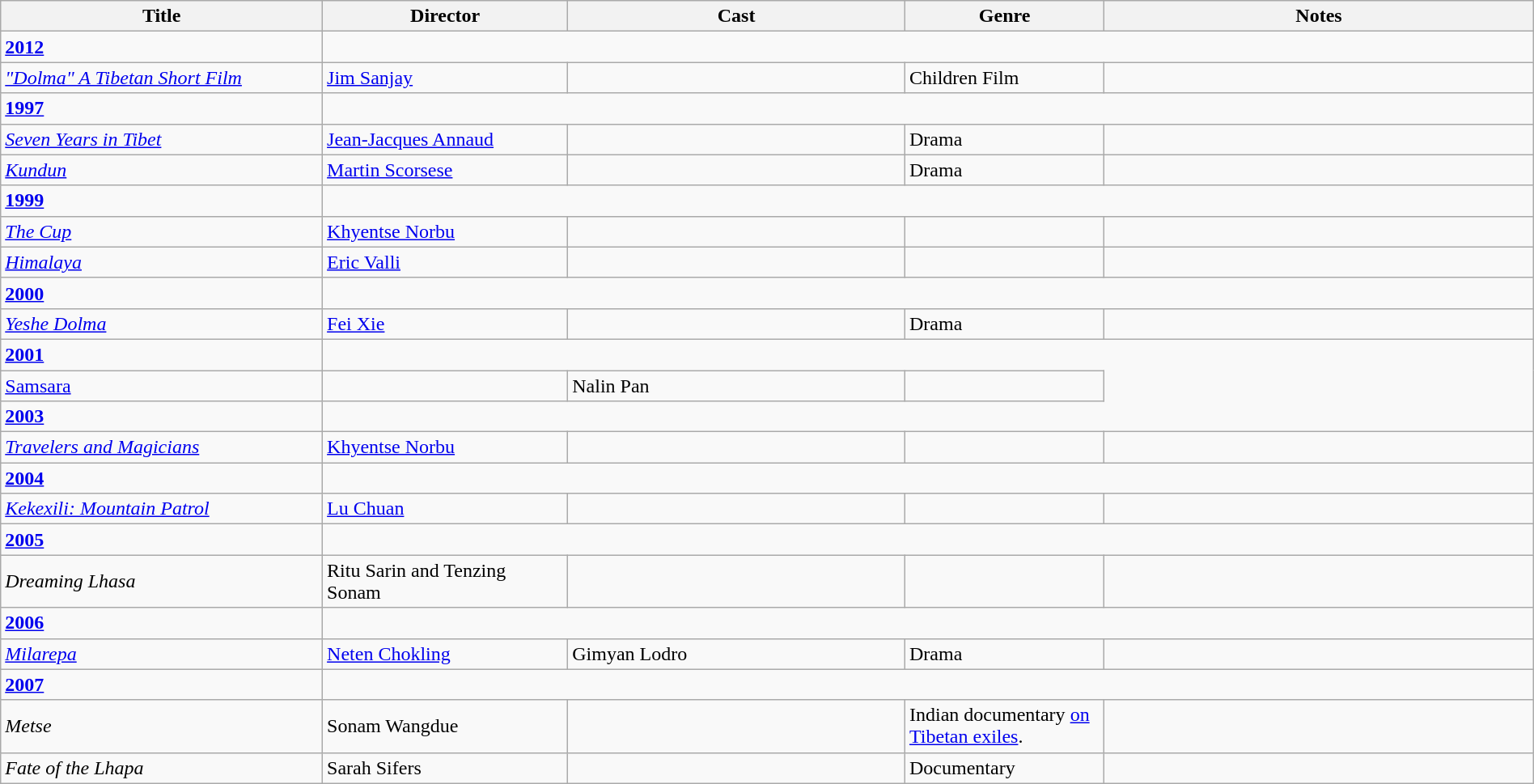<table class="wikitable" width= "100%">
<tr>
<th width=21%>Title</th>
<th width=16%>Director</th>
<th width=22%>Cast</th>
<th width=13%>Genre</th>
<th width=28%>Notes</th>
</tr>
<tr>
<td><strong><a href='#'>2012</a></strong></td>
</tr>
<tr>
<td><em><a href='#'>"Dolma" A Tibetan Short Film</a></em></td>
<td><a href='#'>Jim Sanjay</a></td>
<td></td>
<td>Children Film</td>
<td></td>
</tr>
<tr>
<td><strong><a href='#'>1997</a></strong></td>
</tr>
<tr>
<td><em><a href='#'>Seven Years in Tibet</a></em></td>
<td><a href='#'>Jean-Jacques Annaud</a></td>
<td></td>
<td>Drama</td>
<td></td>
</tr>
<tr>
<td><em><a href='#'>Kundun</a></em></td>
<td><a href='#'>Martin Scorsese</a></td>
<td></td>
<td>Drama</td>
<td></td>
</tr>
<tr>
<td><strong><a href='#'>1999</a></strong></td>
</tr>
<tr>
<td><em><a href='#'>The Cup</a></em></td>
<td><a href='#'>Khyentse Norbu</a></td>
<td></td>
<td></td>
<td></td>
</tr>
<tr>
<td><em><a href='#'>Himalaya</a></em></td>
<td><a href='#'>Eric Valli</a></td>
<td></td>
<td></td>
<td></td>
</tr>
<tr>
<td><strong><a href='#'>2000</a></strong></td>
</tr>
<tr>
<td><em><a href='#'>Yeshe Dolma</a></em></td>
<td><a href='#'>Fei Xie</a></td>
<td></td>
<td>Drama</td>
<td></td>
</tr>
<tr>
<td><strong><a href='#'>2001</a></strong></td>
</tr>
<tr>
<td><a href='#'>Samsara</a></td>
<td></td>
<td>Nalin Pan</td>
<td></td>
</tr>
<tr>
<td><strong><a href='#'>2003</a></strong></td>
</tr>
<tr>
<td><em><a href='#'>Travelers and Magicians</a></em></td>
<td><a href='#'>Khyentse Norbu</a></td>
<td></td>
<td></td>
<td></td>
</tr>
<tr>
<td><strong><a href='#'>2004</a></strong></td>
</tr>
<tr>
<td><em><a href='#'>Kekexili: Mountain Patrol</a></em></td>
<td><a href='#'>Lu Chuan</a></td>
<td></td>
<td></td>
<td></td>
</tr>
<tr>
<td><strong><a href='#'>2005</a></strong></td>
</tr>
<tr>
<td><em>Dreaming Lhasa</em></td>
<td>Ritu Sarin and Tenzing Sonam</td>
<td></td>
<td></td>
<td></td>
</tr>
<tr>
<td><strong><a href='#'>2006</a></strong></td>
</tr>
<tr>
<td><em><a href='#'>Milarepa</a></em></td>
<td><a href='#'>Neten Chokling</a></td>
<td>Gimyan Lodro</td>
<td>Drama</td>
<td></td>
</tr>
<tr>
<td><strong><a href='#'>2007</a></strong></td>
</tr>
<tr>
<td><em>Metse</em></td>
<td>Sonam Wangdue</td>
<td></td>
<td>Indian documentary <a href='#'>on Tibetan exiles</a>.</td>
<td></td>
</tr>
<tr>
<td><em>Fate of the Lhapa</em></td>
<td>Sarah Sifers</td>
<td></td>
<td>Documentary</td>
<td></td>
</tr>
</table>
